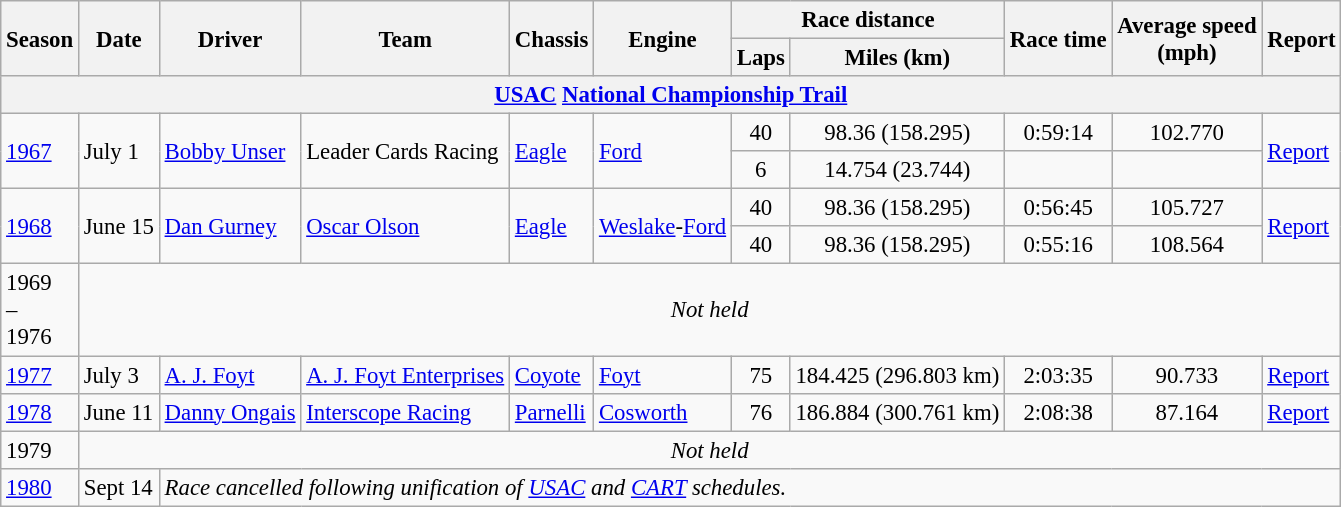<table class="wikitable" style="font-size: 95%;">
<tr>
<th rowspan="2">Season</th>
<th rowspan="2">Date</th>
<th rowspan="2">Driver</th>
<th rowspan="2">Team</th>
<th rowspan="2">Chassis</th>
<th rowspan="2">Engine</th>
<th colspan="2">Race distance</th>
<th rowspan="2">Race time</th>
<th rowspan="2">Average speed<br>(mph)</th>
<th rowspan="2">Report</th>
</tr>
<tr>
<th>Laps</th>
<th>Miles (km)</th>
</tr>
<tr>
<th colspan=11><a href='#'>USAC</a> <a href='#'>National Championship Trail</a></th>
</tr>
<tr>
<td rowspan="2"><a href='#'>1967</a></td>
<td rowspan="2">July 1</td>
<td rowspan="2"> <a href='#'>Bobby Unser</a></td>
<td rowspan="2">Leader Cards Racing</td>
<td rowspan="2"><a href='#'>Eagle</a></td>
<td rowspan="2"><a href='#'>Ford</a></td>
<td align="center">40</td>
<td align="center">98.36 (158.295)</td>
<td align="center">0:59:14</td>
<td align="center">102.770</td>
<td rowspan="2"><a href='#'>Report</a></td>
</tr>
<tr>
<td align="center">6</td>
<td align="center">14.754 (23.744)</td>
<td align="center"></td>
<td align="center"></td>
</tr>
<tr>
<td rowspan="2"><a href='#'>1968</a></td>
<td rowspan="2">June 15</td>
<td rowspan="2"> <a href='#'>Dan Gurney</a></td>
<td rowspan="2"><a href='#'>Oscar Olson</a></td>
<td rowspan="2"><a href='#'>Eagle</a></td>
<td rowspan="2"><a href='#'>Weslake</a>-<a href='#'>Ford</a></td>
<td align="center">40</td>
<td align="center">98.36 (158.295)</td>
<td align="center">0:56:45</td>
<td align="center">105.727</td>
<td rowspan="2"><a href='#'>Report</a></td>
</tr>
<tr>
<td align="center">40</td>
<td align="center">98.36 (158.295)</td>
<td align="center">0:55:16</td>
<td align="center">108.564</td>
</tr>
<tr>
<td>1969<br>–<br>1976</td>
<td colspan=11 align=center><em>Not held</em></td>
</tr>
<tr>
<td><a href='#'>1977</a></td>
<td>July 3</td>
<td> <a href='#'>A. J. Foyt</a></td>
<td><a href='#'>A. J. Foyt Enterprises</a></td>
<td><a href='#'>Coyote</a></td>
<td><a href='#'>Foyt</a></td>
<td align="center">75</td>
<td align="center">184.425 (296.803 km)</td>
<td align="center">2:03:35</td>
<td align="center">90.733</td>
<td><a href='#'>Report</a></td>
</tr>
<tr>
<td><a href='#'>1978</a></td>
<td>June 11</td>
<td> <a href='#'>Danny Ongais</a></td>
<td><a href='#'>Interscope Racing</a></td>
<td><a href='#'>Parnelli</a></td>
<td><a href='#'>Cosworth</a></td>
<td align="center">76</td>
<td align="center">186.884 (300.761 km)</td>
<td align="center">2:08:38</td>
<td align="center">87.164</td>
<td><a href='#'>Report</a></td>
</tr>
<tr>
<td>1979</td>
<td colspan=11 align=center><em>Not held</em></td>
</tr>
<tr>
<td><a href='#'>1980</a></td>
<td>Sept 14</td>
<td colspan=9><em>Race cancelled following unification of <a href='#'>USAC</a> and <a href='#'>CART</a> schedules.</em></td>
</tr>
</table>
